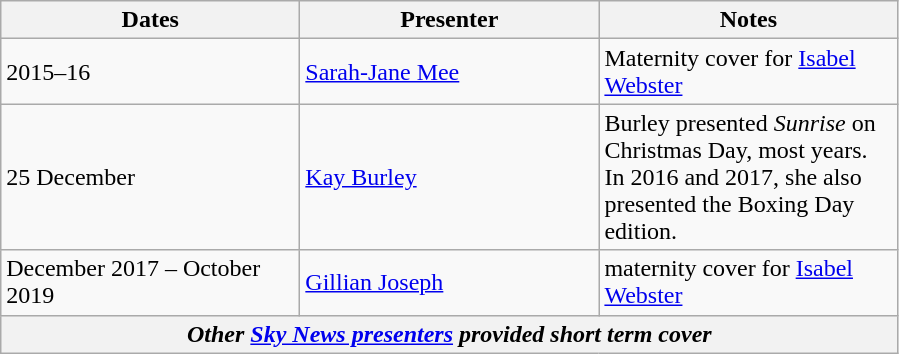<table class="wikitable">
<tr>
<th valign="middle" style="width:12em">Dates</th>
<th valign="middle" style="width:12em">Presenter</th>
<th valign="middle" style="width:12em">Notes</th>
</tr>
<tr>
<td>2015–16</td>
<td><a href='#'>Sarah-Jane Mee</a></td>
<td>Maternity cover for <a href='#'>Isabel Webster</a></td>
</tr>
<tr>
<td>25 December</td>
<td><a href='#'>Kay Burley</a></td>
<td>Burley presented <em>Sunrise</em> on Christmas Day, most years. In 2016 and 2017, she also presented the Boxing Day edition.</td>
</tr>
<tr>
<td>December 2017 – October 2019</td>
<td><a href='#'>Gillian Joseph</a></td>
<td>maternity cover for <a href='#'>Isabel Webster</a></td>
</tr>
<tr>
<th colspan="3"><em>Other <a href='#'>Sky News presenters</a> provided short term cover</em></th>
</tr>
</table>
